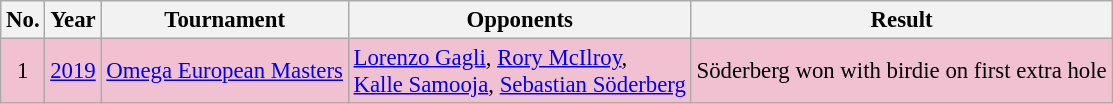<table class="wikitable" style="font-size:95%;">
<tr>
<th>No.</th>
<th>Year</th>
<th>Tournament</th>
<th>Opponents</th>
<th>Result</th>
</tr>
<tr style="background:#F2C1D1;">
<td align=center>1</td>
<td><a href='#'>2019</a></td>
<td><a href='#'>Omega European Masters</a></td>
<td> <a href='#'>Lorenzo Gagli</a>,  <a href='#'>Rory McIlroy</a>,<br> <a href='#'>Kalle Samooja</a>,  <a href='#'>Sebastian Söderberg</a></td>
<td>Söderberg won with birdie on first extra hole</td>
</tr>
</table>
